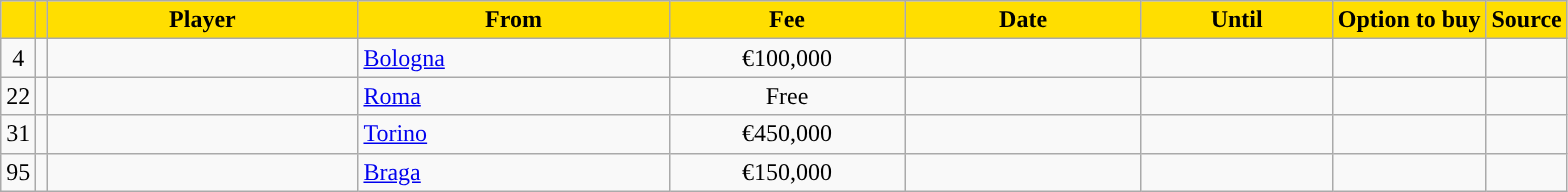<table class="wikitable sortable">
<tr>
<th style="background:#FFDE00"></th>
<th style="background:#FFDE00"></th>
<th width=200 style="background:#FFDE00">Player</th>
<th width=200 style="background:#FFDE00">From</th>
<th width=150 style="background:#FFDE00">Fee</th>
<th width=150 style="background:#FFDE00">Date</th>
<th width=120 style="background:#FFDE00">Until</th>
<th style="background:#FFDE00">Option to buy</th>
<th style="background:#FFDE00">Source</th>
</tr>
<tr>
<td align=center>4</td>
<td align=center></td>
<td></td>
<td> <a href='#'>Bologna</a></td>
<td align=center>€100,000</td>
<td align=center></td>
<td align=center></td>
<td align=center></td>
<td align=center></td>
</tr>
<tr>
<td align=center>22</td>
<td align=center></td>
<td></td>
<td> <a href='#'>Roma</a></td>
<td align=center>Free</td>
<td align=center></td>
<td align=center></td>
<td align=center></td>
<td align=center></td>
</tr>
<tr>
<td align=center>31</td>
<td align=center></td>
<td></td>
<td> <a href='#'>Torino</a></td>
<td align=center>€450,000</td>
<td align=center></td>
<td align=center></td>
<td align=center></td>
<td align=center></td>
</tr>
<tr>
<td align=center>95</td>
<td align=center></td>
<td></td>
<td> <a href='#'>Braga</a></td>
<td align=center>€150,000</td>
<td align=center></td>
<td align=center></td>
<td align=center></td>
<td align=center></td>
</tr>
</table>
